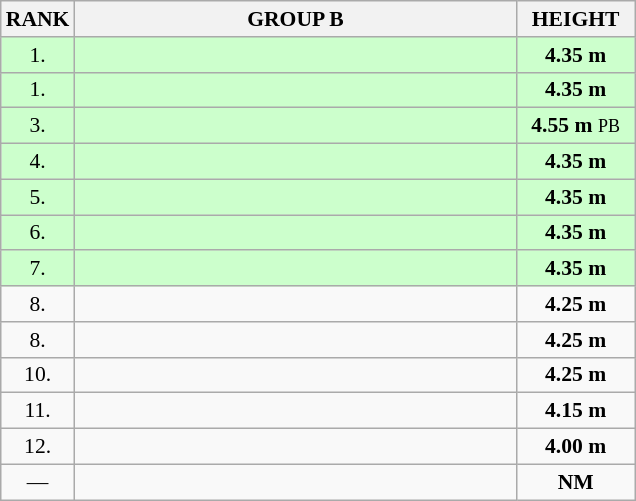<table class="wikitable" style="border-collapse: collapse; font-size: 90%;">
<tr>
<th>RANK</th>
<th align="center" style="width: 20em">GROUP B</th>
<th align="center" style="width: 5em">HEIGHT</th>
</tr>
<tr style="background:#ccffcc;">
<td align="center">1.</td>
<td></td>
<td align="center"><strong>4.35 m</strong></td>
</tr>
<tr style="background:#ccffcc;">
<td align="center">1.</td>
<td></td>
<td align="center"><strong>4.35 m</strong></td>
</tr>
<tr style="background:#ccffcc;">
<td align="center">3.</td>
<td></td>
<td align="center"><strong>4.55 m</strong> <small>PB</small></td>
</tr>
<tr style="background:#ccffcc;">
<td align="center">4.</td>
<td></td>
<td align="center"><strong>4.35 m</strong></td>
</tr>
<tr style="background:#ccffcc;">
<td align="center">5.</td>
<td></td>
<td align="center"><strong>4.35 m</strong></td>
</tr>
<tr style="background:#ccffcc;">
<td align="center">6.</td>
<td></td>
<td align="center"><strong>4.35 m</strong></td>
</tr>
<tr style="background:#ccffcc;">
<td align="center">7.</td>
<td></td>
<td align="center"><strong>4.35 m</strong></td>
</tr>
<tr>
<td align="center">8.</td>
<td></td>
<td align="center"><strong>4.25 m</strong></td>
</tr>
<tr>
<td align="center">8.</td>
<td></td>
<td align="center"><strong>4.25 m</strong></td>
</tr>
<tr>
<td align="center">10.</td>
<td></td>
<td align="center"><strong>4.25 m</strong></td>
</tr>
<tr>
<td align="center">11.</td>
<td></td>
<td align="center"><strong>4.15 m</strong></td>
</tr>
<tr>
<td align="center">12.</td>
<td></td>
<td align="center"><strong>4.00 m</strong></td>
</tr>
<tr>
<td align="center">—</td>
<td></td>
<td align="center"><strong>NM</strong></td>
</tr>
</table>
